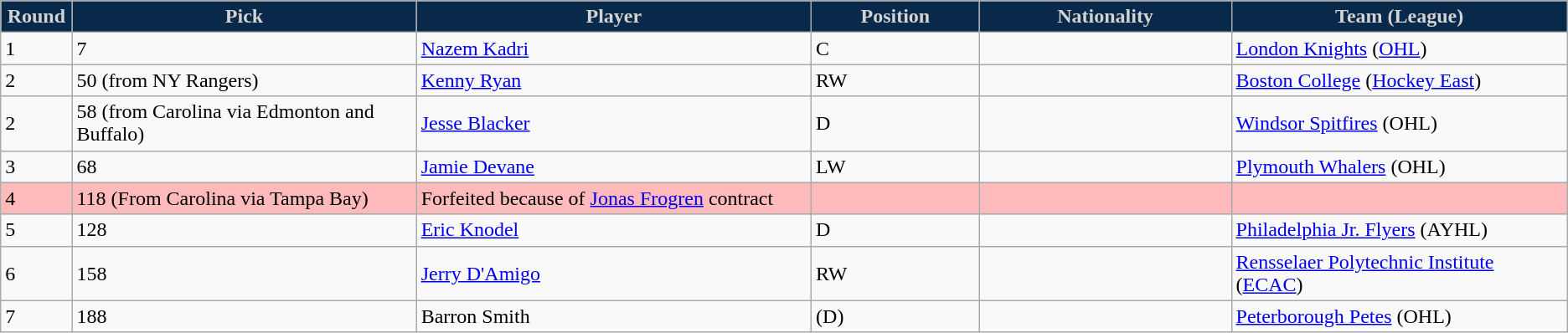<table class="wikitable sortable sortable">
<tr>
<th style="background:#08294a; color:#d3d3d3" width="3.5%">Round</th>
<th style="background:#08294a; color:#d3d3d3" width="20.5%">Pick</th>
<th style="background:#08294a; color:#d3d3d3" width="23.5%">Player</th>
<th style="background:#08294a; color:#d3d3d3" width="10%">Position</th>
<th style="background:#08294a; color:#d3d3d3" width="15%">Nationality</th>
<th style="background:#08294a; color:#d3d3d3" width="20%">Team (League)</th>
</tr>
<tr>
<td>1</td>
<td>7</td>
<td><a href='#'>Nazem Kadri</a></td>
<td>C</td>
<td></td>
<td><a href='#'>London Knights</a> (<a href='#'>OHL</a>)</td>
</tr>
<tr>
<td>2</td>
<td>50 (from NY Rangers)</td>
<td><a href='#'>Kenny Ryan</a></td>
<td>RW</td>
<td></td>
<td><a href='#'>Boston College</a> (<a href='#'>Hockey East</a>)</td>
</tr>
<tr>
<td>2</td>
<td>58 (from Carolina via Edmonton and Buffalo)</td>
<td><a href='#'>Jesse Blacker</a></td>
<td>D</td>
<td></td>
<td><a href='#'>Windsor Spitfires</a> (OHL)</td>
</tr>
<tr>
<td>3</td>
<td>68</td>
<td><a href='#'>Jamie Devane</a></td>
<td>LW</td>
<td></td>
<td><a href='#'>Plymouth Whalers</a> (OHL)</td>
</tr>
<tr bgcolor="#ffbbbb">
<td>4</td>
<td>118 (From Carolina via Tampa Bay)</td>
<td>Forfeited because of <a href='#'>Jonas Frogren</a> contract</td>
<td></td>
<td></td>
<td></td>
</tr>
<tr>
<td>5</td>
<td>128</td>
<td><a href='#'>Eric Knodel</a></td>
<td>D</td>
<td></td>
<td><a href='#'>Philadelphia Jr. Flyers</a> (AYHL)</td>
</tr>
<tr>
<td>6</td>
<td>158</td>
<td><a href='#'>Jerry D'Amigo</a></td>
<td>RW</td>
<td></td>
<td><a href='#'>Rensselaer Polytechnic Institute</a> (<a href='#'>ECAC</a>)</td>
</tr>
<tr>
<td>7</td>
<td>188</td>
<td>Barron Smith</td>
<td>(D)</td>
<td></td>
<td><a href='#'>Peterborough Petes</a> (OHL)</td>
</tr>
</table>
